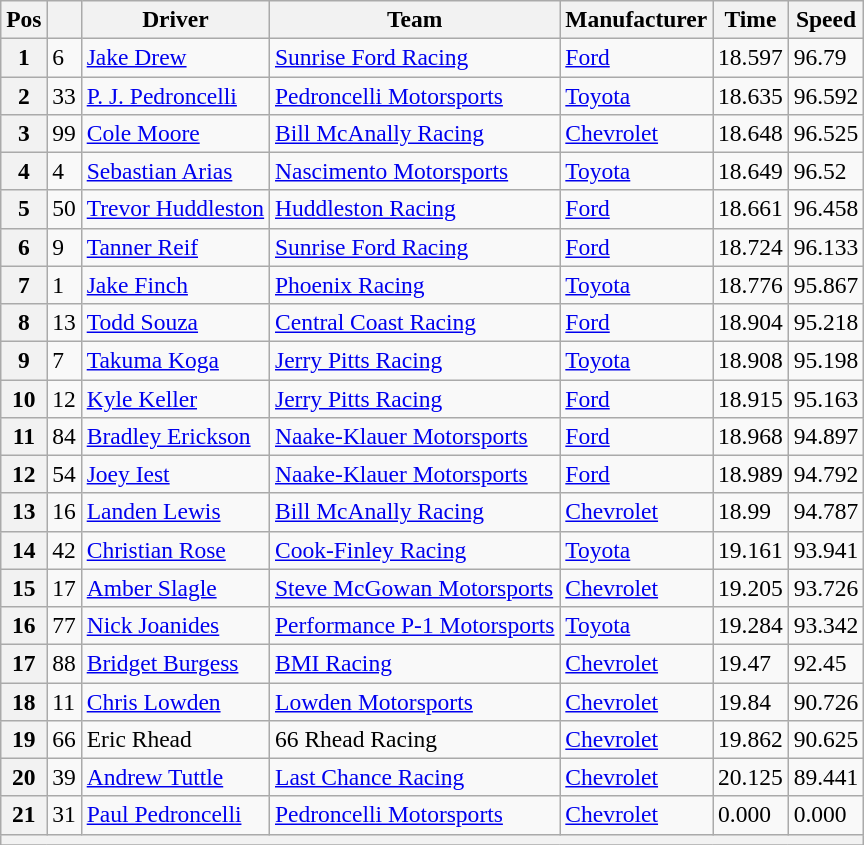<table class="wikitable" style="font-size:98%">
<tr>
<th>Pos</th>
<th></th>
<th>Driver</th>
<th>Team</th>
<th>Manufacturer</th>
<th>Time</th>
<th>Speed</th>
</tr>
<tr>
<th>1</th>
<td>6</td>
<td><a href='#'>Jake Drew</a></td>
<td><a href='#'>Sunrise Ford Racing</a></td>
<td><a href='#'>Ford</a></td>
<td>18.597</td>
<td>96.79</td>
</tr>
<tr>
<th>2</th>
<td>33</td>
<td><a href='#'>P. J. Pedroncelli</a></td>
<td><a href='#'>Pedroncelli Motorsports</a></td>
<td><a href='#'>Toyota</a></td>
<td>18.635</td>
<td>96.592</td>
</tr>
<tr>
<th>3</th>
<td>99</td>
<td><a href='#'>Cole Moore</a></td>
<td><a href='#'>Bill McAnally Racing</a></td>
<td><a href='#'>Chevrolet</a></td>
<td>18.648</td>
<td>96.525</td>
</tr>
<tr>
<th>4</th>
<td>4</td>
<td><a href='#'>Sebastian Arias</a></td>
<td><a href='#'>Nascimento Motorsports</a></td>
<td><a href='#'>Toyota</a></td>
<td>18.649</td>
<td>96.52</td>
</tr>
<tr>
<th>5</th>
<td>50</td>
<td><a href='#'>Trevor Huddleston</a></td>
<td><a href='#'>Huddleston Racing</a></td>
<td><a href='#'>Ford</a></td>
<td>18.661</td>
<td>96.458</td>
</tr>
<tr>
<th>6</th>
<td>9</td>
<td><a href='#'>Tanner Reif</a></td>
<td><a href='#'>Sunrise Ford Racing</a></td>
<td><a href='#'>Ford</a></td>
<td>18.724</td>
<td>96.133</td>
</tr>
<tr>
<th>7</th>
<td>1</td>
<td><a href='#'>Jake Finch</a></td>
<td><a href='#'>Phoenix Racing</a></td>
<td><a href='#'>Toyota</a></td>
<td>18.776</td>
<td>95.867</td>
</tr>
<tr>
<th>8</th>
<td>13</td>
<td><a href='#'>Todd Souza</a></td>
<td><a href='#'>Central Coast Racing</a></td>
<td><a href='#'>Ford</a></td>
<td>18.904</td>
<td>95.218</td>
</tr>
<tr>
<th>9</th>
<td>7</td>
<td><a href='#'>Takuma Koga</a></td>
<td><a href='#'>Jerry Pitts Racing</a></td>
<td><a href='#'>Toyota</a></td>
<td>18.908</td>
<td>95.198</td>
</tr>
<tr>
<th>10</th>
<td>12</td>
<td><a href='#'>Kyle Keller</a></td>
<td><a href='#'>Jerry Pitts Racing</a></td>
<td><a href='#'>Ford</a></td>
<td>18.915</td>
<td>95.163</td>
</tr>
<tr>
<th>11</th>
<td>84</td>
<td><a href='#'>Bradley Erickson</a></td>
<td><a href='#'>Naake-Klauer Motorsports</a></td>
<td><a href='#'>Ford</a></td>
<td>18.968</td>
<td>94.897</td>
</tr>
<tr>
<th>12</th>
<td>54</td>
<td><a href='#'>Joey Iest</a></td>
<td><a href='#'>Naake-Klauer Motorsports</a></td>
<td><a href='#'>Ford</a></td>
<td>18.989</td>
<td>94.792</td>
</tr>
<tr>
<th>13</th>
<td>16</td>
<td><a href='#'>Landen Lewis</a></td>
<td><a href='#'>Bill McAnally Racing</a></td>
<td><a href='#'>Chevrolet</a></td>
<td>18.99</td>
<td>94.787</td>
</tr>
<tr>
<th>14</th>
<td>42</td>
<td><a href='#'>Christian Rose</a></td>
<td><a href='#'>Cook-Finley Racing</a></td>
<td><a href='#'>Toyota</a></td>
<td>19.161</td>
<td>93.941</td>
</tr>
<tr>
<th>15</th>
<td>17</td>
<td><a href='#'>Amber Slagle</a></td>
<td><a href='#'>Steve McGowan Motorsports</a></td>
<td><a href='#'>Chevrolet</a></td>
<td>19.205</td>
<td>93.726</td>
</tr>
<tr>
<th>16</th>
<td>77</td>
<td><a href='#'>Nick Joanides</a></td>
<td><a href='#'>Performance P-1 Motorsports</a></td>
<td><a href='#'>Toyota</a></td>
<td>19.284</td>
<td>93.342</td>
</tr>
<tr>
<th>17</th>
<td>88</td>
<td><a href='#'>Bridget Burgess</a></td>
<td><a href='#'>BMI Racing</a></td>
<td><a href='#'>Chevrolet</a></td>
<td>19.47</td>
<td>92.45</td>
</tr>
<tr>
<th>18</th>
<td>11</td>
<td><a href='#'>Chris Lowden</a></td>
<td><a href='#'>Lowden Motorsports</a></td>
<td><a href='#'>Chevrolet</a></td>
<td>19.84</td>
<td>90.726</td>
</tr>
<tr>
<th>19</th>
<td>66</td>
<td>Eric Rhead</td>
<td>66 Rhead Racing</td>
<td><a href='#'>Chevrolet</a></td>
<td>19.862</td>
<td>90.625</td>
</tr>
<tr>
<th>20</th>
<td>39</td>
<td><a href='#'>Andrew Tuttle</a></td>
<td><a href='#'>Last Chance Racing</a></td>
<td><a href='#'>Chevrolet</a></td>
<td>20.125</td>
<td>89.441</td>
</tr>
<tr>
<th>21</th>
<td>31</td>
<td><a href='#'>Paul Pedroncelli</a></td>
<td><a href='#'>Pedroncelli Motorsports</a></td>
<td><a href='#'>Chevrolet</a></td>
<td>0.000</td>
<td>0.000</td>
</tr>
<tr>
<th colspan="7"></th>
</tr>
<tr>
</tr>
</table>
